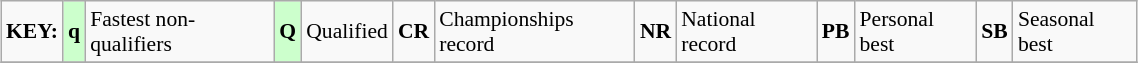<table class="wikitable" style="margin:0.5em auto; font-size:90%;position:relative;" width=60%>
<tr>
<td><strong>KEY:</strong></td>
<td bgcolor=ccffcc align=center><strong>q</strong></td>
<td>Fastest non-qualifiers</td>
<td bgcolor=ccffcc align=center><strong>Q</strong></td>
<td>Qualified</td>
<td align=center><strong>CR</strong></td>
<td>Championships record</td>
<td align=center><strong>NR</strong></td>
<td>National record</td>
<td align=center><strong>PB</strong></td>
<td>Personal best</td>
<td align=center><strong>SB</strong></td>
<td>Seasonal best</td>
</tr>
<tr>
</tr>
</table>
